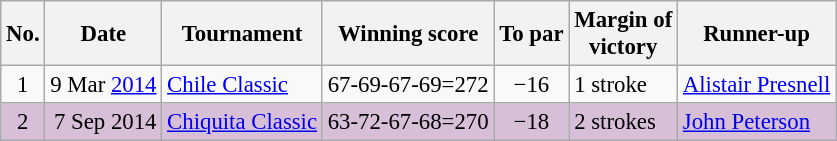<table class="wikitable" style="font-size:95%;">
<tr>
<th>No.</th>
<th>Date</th>
<th>Tournament</th>
<th>Winning score</th>
<th>To par</th>
<th>Margin of<br>victory</th>
<th>Runner-up</th>
</tr>
<tr>
<td align=center>1</td>
<td align=right>9 Mar <a href='#'>2014</a></td>
<td><a href='#'>Chile Classic</a></td>
<td>67-69-67-69=272</td>
<td align=center>−16</td>
<td>1 stroke</td>
<td> <a href='#'>Alistair Presnell</a></td>
</tr>
<tr style="background:#D8BFD8;">
<td align=center>2</td>
<td align=right>7 Sep 2014</td>
<td><a href='#'>Chiquita Classic</a></td>
<td>63-72-67-68=270</td>
<td align=center>−18</td>
<td>2 strokes</td>
<td> <a href='#'>John Peterson</a></td>
</tr>
</table>
